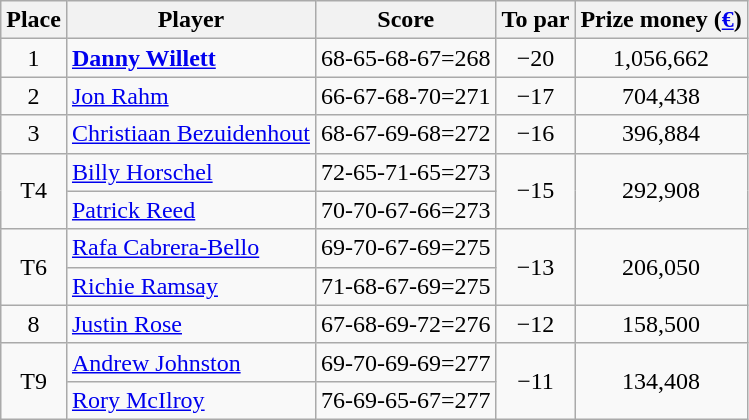<table class="wikitable">
<tr>
<th>Place</th>
<th>Player</th>
<th>Score</th>
<th>To par</th>
<th>Prize money (<a href='#'>€</a>)</th>
</tr>
<tr>
<td align=center>1</td>
<td> <strong><a href='#'>Danny Willett</a></strong></td>
<td>68-65-68-67=268</td>
<td align=center>−20</td>
<td align=center>1,056,662</td>
</tr>
<tr>
<td align=center>2</td>
<td> <a href='#'>Jon Rahm</a></td>
<td>66-67-68-70=271</td>
<td align=center>−17</td>
<td align=center>704,438</td>
</tr>
<tr>
<td align=center>3</td>
<td> <a href='#'>Christiaan Bezuidenhout</a></td>
<td>68-67-69-68=272</td>
<td align=center>−16</td>
<td align=center>396,884</td>
</tr>
<tr>
<td rowspan=2 align=center>T4</td>
<td> <a href='#'>Billy Horschel</a></td>
<td>72-65-71-65=273</td>
<td rowspan=2 align=center>−15</td>
<td rowspan=2 align=center>292,908</td>
</tr>
<tr>
<td> <a href='#'>Patrick Reed</a></td>
<td>70-70-67-66=273</td>
</tr>
<tr>
<td rowspan=2 align=center>T6</td>
<td> <a href='#'>Rafa Cabrera-Bello</a></td>
<td>69-70-67-69=275</td>
<td rowspan=2 align=center>−13</td>
<td rowspan=2 align=center>206,050</td>
</tr>
<tr>
<td> <a href='#'>Richie Ramsay</a></td>
<td>71-68-67-69=275</td>
</tr>
<tr>
<td align=center>8</td>
<td> <a href='#'>Justin Rose</a></td>
<td>67-68-69-72=276</td>
<td align=center>−12</td>
<td align=center>158,500</td>
</tr>
<tr>
<td rowspan=2 align=center>T9</td>
<td> <a href='#'>Andrew Johnston</a></td>
<td>69-70-69-69=277</td>
<td rowspan=2 align=center>−11</td>
<td rowspan=2 align=center>134,408</td>
</tr>
<tr>
<td> <a href='#'>Rory McIlroy</a></td>
<td>76-69-65-67=277</td>
</tr>
</table>
